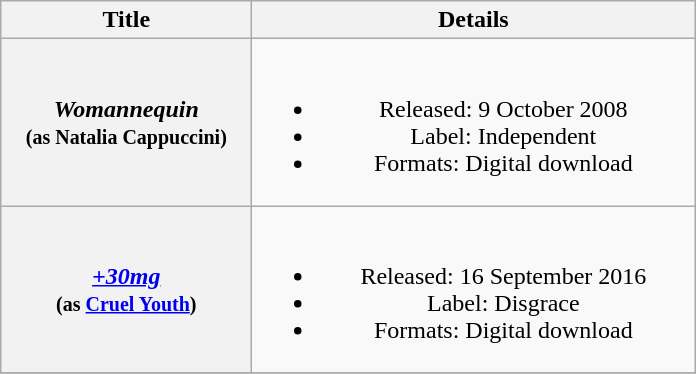<table class="wikitable plainrowheaders" style="text-align:center;">
<tr>
<th style="width:10em;">Title</th>
<th style="width:18em;">Details</th>
</tr>
<tr>
<th scope="row"><em>Womannequin</em><br><small>(as Natalia Cappuccini)</small></th>
<td><br><ul><li>Released: 9 October 2008</li><li>Label: Independent</li><li>Formats: Digital download</li></ul></td>
</tr>
<tr>
<th scope="row"><em><a href='#'>+30mg</a></em><br><small>(as <a href='#'>Cruel Youth</a>)</small></th>
<td><br><ul><li>Released: 16 September 2016 </li><li>Label: Disgrace</li><li>Formats: Digital download</li></ul></td>
</tr>
<tr>
</tr>
</table>
